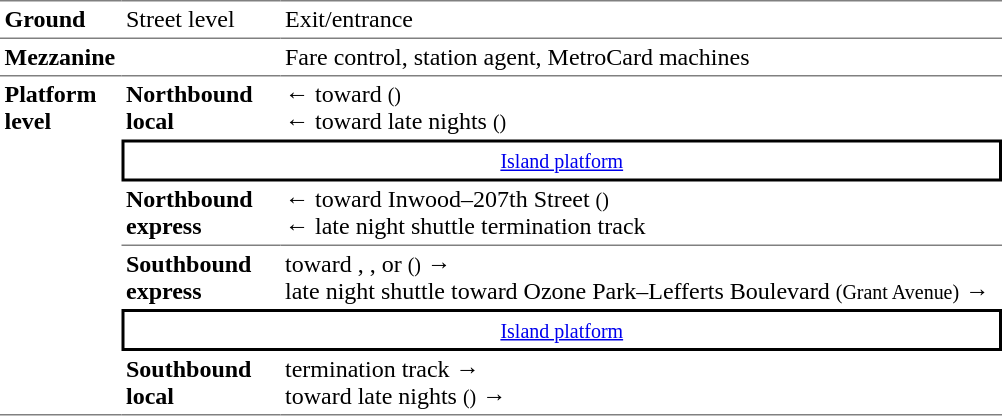<table table border=0 cellspacing=0 cellpadding=3>
<tr>
<td style="border-top:solid 1px gray;" width=75><strong>Ground</strong></td>
<td style="border-top:solid 1px gray;" width=100>Street level</td>
<td style="border-top:solid 1px gray;" width=475>Exit/entrance</td>
</tr>
<tr>
<td style="border-top:solid 1px gray;" colspan=2><strong>Mezzanine</strong></td>
<td style="border-top:solid 1px gray;">Fare control, station agent, MetroCard machines<br></td>
</tr>
<tr>
<td style="border-top:solid 1px gray;border-bottom:solid 1px gray;vertical-align:top;" rowspan=6><strong>Platform level</strong></td>
<td style="border-top:solid 1px gray;"><span><strong>Northbound local</strong></span></td>
<td style="border-top:solid 1px gray;">←  toward  <small>()</small><br>←  toward  late nights <small>()</small></td>
</tr>
<tr>
<td style="border-top:solid 2px black;border-right:solid 2px black;border-left:solid 2px black;border-bottom:solid 2px black;text-align:center;" colspan=2><small><a href='#'>Island platform</a> </small></td>
</tr>
<tr>
<td style="border-bottom:solid 1px gray;"><span><strong>Northbound express</strong></span></td>
<td style="border-bottom:solid 1px gray;">←  toward Inwood–207th Street <small>()</small><br>←  late night shuttle termination track</td>
</tr>
<tr>
<td><span><strong>Southbound express</strong></span></td>
<td>  toward , , or  <small>()</small> →<br>  late night shuttle toward Ozone Park–Lefferts Boulevard <small>(Grant Avenue)</small> →</td>
</tr>
<tr>
<td style="border-top:solid 2px black;border-right:solid 2px black;border-left:solid 2px black;border-bottom:solid 2px black;text-align:center;" colspan=2><small><a href='#'>Island platform</a> </small></td>
</tr>
<tr>
<td style="border-bottom:solid 1px gray;"><span><strong>Southbound local</strong></span></td>
<td style="border-bottom:solid 1px gray;">  termination track →<br>  toward  late nights <small>()</small> →</td>
</tr>
</table>
